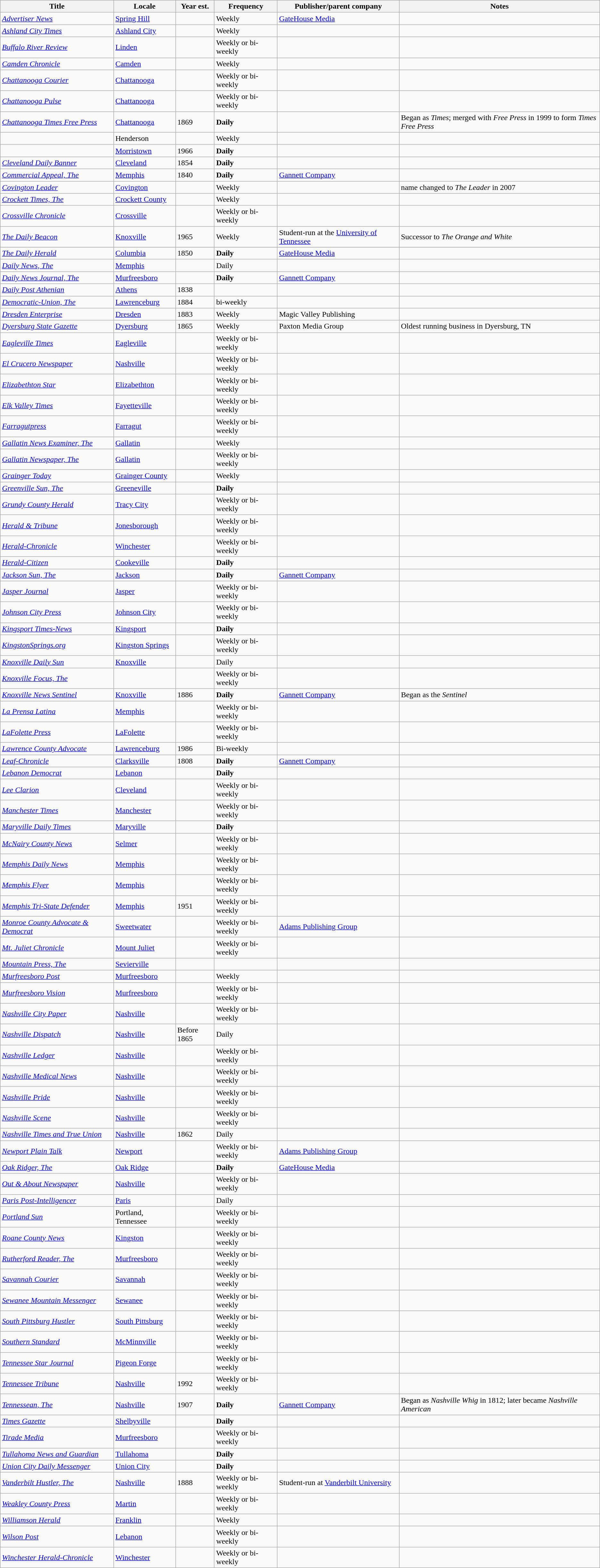<table class="wikitable sortable">
<tr>
<th>Title</th>
<th>Locale</th>
<th>Year est.</th>
<th>Frequency</th>
<th>Publisher/parent company</th>
<th>Notes</th>
</tr>
<tr>
<td><em><a href='#'>Advertiser News</a></em></td>
<td><a href='#'>Spring Hill</a></td>
<td></td>
<td>Weekly</td>
<td><a href='#'>GateHouse Media</a></td>
<td></td>
</tr>
<tr>
<td><em><a href='#'>Ashland City Times</a></em></td>
<td><a href='#'>Ashland City</a></td>
<td></td>
<td>Weekly</td>
<td></td>
<td></td>
</tr>
<tr>
<td><em><a href='#'>Buffalo River Review</a></em></td>
<td><a href='#'>Linden</a></td>
<td></td>
<td>Weekly or bi-weekly</td>
<td></td>
<td></td>
</tr>
<tr>
<td><em><a href='#'>Camden Chronicle</a></em></td>
<td><a href='#'>Camden</a></td>
<td></td>
<td>Weekly</td>
<td></td>
<td></td>
</tr>
<tr>
<td><em><a href='#'>Chattanooga Courier</a></em></td>
<td><a href='#'>Chattanooga</a></td>
<td></td>
<td>Weekly or bi-weekly</td>
<td></td>
<td></td>
</tr>
<tr>
<td><em><a href='#'>Chattanooga Pulse</a></em></td>
<td><a href='#'>Chattanooga</a></td>
<td></td>
<td>Weekly or bi-weekly</td>
<td></td>
<td></td>
</tr>
<tr>
<td><em><a href='#'>Chattanooga Times Free Press</a></em></td>
<td><a href='#'>Chattanooga</a></td>
<td>1869</td>
<td><strong>Daily</strong></td>
<td></td>
<td>Began as <em>Times</em>; merged with <em>Free Press</em> in 1999 to form <em>Times Free Press</em></td>
</tr>
<tr>
<td><em></em></td>
<td>Henderson</td>
<td></td>
<td>Weekly</td>
<td></td>
<td></td>
</tr>
<tr>
<td><em></em></td>
<td><a href='#'>Morristown</a></td>
<td>1966</td>
<td><strong>Daily</strong></td>
<td></td>
<td></td>
</tr>
<tr>
<td><em><a href='#'>Cleveland Daily Banner</a></em></td>
<td><a href='#'>Cleveland</a></td>
<td>1854</td>
<td><strong>Daily</strong></td>
<td></td>
<td></td>
</tr>
<tr>
<td><em><a href='#'>Commercial Appeal, The</a></em></td>
<td><a href='#'>Memphis</a></td>
<td>1840</td>
<td><strong>Daily</strong></td>
<td><a href='#'>Gannett Company</a></td>
<td></td>
</tr>
<tr>
<td><em><a href='#'>Covington Leader</a></em></td>
<td><a href='#'>Covington</a></td>
<td></td>
<td>Weekly</td>
<td></td>
<td>name changed to <em>The Leader</em> in 2007</td>
</tr>
<tr>
<td><em><a href='#'>Crockett Times, The</a></em></td>
<td><a href='#'>Crockett County</a></td>
<td></td>
<td>Weekly</td>
<td></td>
<td></td>
</tr>
<tr>
<td><em><a href='#'>Crossville Chronicle</a></em></td>
<td><a href='#'>Crossville</a></td>
<td></td>
<td>Weekly or bi-weekly</td>
<td></td>
<td></td>
</tr>
<tr>
<td><em><a href='#'>The Daily Beacon</a></em></td>
<td><a href='#'>Knoxville</a></td>
<td>1965</td>
<td>Weekly</td>
<td>Student-run at the <a href='#'>University of Tennessee</a></td>
<td>Successor to  <em>The Orange and White</em></td>
</tr>
<tr>
</tr>
<tr>
<td><em><a href='#'>The Daily Herald</a></em></td>
<td><a href='#'>Columbia</a></td>
<td>1850</td>
<td><strong>Daily</strong></td>
<td><a href='#'>GateHouse Media</a></td>
<td></td>
</tr>
<tr>
<td><em><a href='#'>Daily News, The</a></em></td>
<td><a href='#'>Memphis</a></td>
<td></td>
<td>Daily</td>
<td></td>
<td></td>
</tr>
<tr>
<td><em><a href='#'>Daily News Journal, The</a></em></td>
<td><a href='#'>Murfreesboro</a></td>
<td></td>
<td><strong>Daily</strong></td>
<td><a href='#'>Gannett Company</a></td>
<td></td>
</tr>
<tr>
<td><em><a href='#'>Daily Post Athenian</a></em></td>
<td><a href='#'>Athens</a></td>
<td>1838</td>
<td></td>
<td></td>
<td></td>
</tr>
<tr>
<td><em><a href='#'>Democratic-Union, The</a></em></td>
<td><a href='#'>Lawrenceburg</a></td>
<td>1884</td>
<td>bi-weekly</td>
<td></td>
<td></td>
</tr>
<tr>
<td><em><a href='#'>Dresden Enterprise</a></em></td>
<td><a href='#'>Dresden</a></td>
<td>1883</td>
<td>Weekly</td>
<td>Magic Valley Publishing</td>
<td></td>
</tr>
<tr>
<td><em><a href='#'>Dyersburg State Gazette</a></em></td>
<td><a href='#'>Dyersburg</a></td>
<td>1865</td>
<td>Weekly</td>
<td>Paxton Media Group</td>
<td>Oldest running business in Dyersburg, TN</td>
</tr>
<tr>
<td><em><a href='#'>Eagleville Times</a></em></td>
<td><a href='#'>Eagleville</a></td>
<td></td>
<td>Weekly or bi-weekly</td>
<td></td>
<td></td>
</tr>
<tr>
<td><em><a href='#'>El Crucero Newspaper</a></em></td>
<td><a href='#'>Nashville</a></td>
<td></td>
<td>Weekly or bi-weekly</td>
<td></td>
<td></td>
</tr>
<tr>
<td><em><a href='#'>Elizabethton Star</a></em></td>
<td><a href='#'>Elizabethton</a></td>
<td></td>
<td>Weekly or bi-weekly</td>
<td></td>
<td></td>
</tr>
<tr>
<td><em><a href='#'>Elk Valley Times</a></em></td>
<td><a href='#'>Fayetteville</a></td>
<td></td>
<td>Weekly or bi-weekly</td>
<td></td>
<td></td>
</tr>
<tr>
<td><em><a href='#'>Farragutpress</a></em></td>
<td><a href='#'>Farragut</a></td>
<td></td>
<td>Weekly or bi-weekly</td>
<td></td>
<td></td>
</tr>
<tr>
<td><em><a href='#'>Gallatin News Examiner, The</a></em></td>
<td><a href='#'>Gallatin</a></td>
<td></td>
<td>Weekly</td>
<td></td>
<td></td>
</tr>
<tr>
<td><em><a href='#'>Gallatin Newspaper, The</a></em></td>
<td><a href='#'>Gallatin</a></td>
<td></td>
<td>Weekly or bi-weekly</td>
<td></td>
<td></td>
</tr>
<tr>
<td><em><a href='#'>Grainger Today</a></em></td>
<td><a href='#'>Grainger County</a></td>
<td></td>
<td>Weekly</td>
<td></td>
<td></td>
</tr>
<tr>
<td><em><a href='#'>Greenville Sun, The</a></em></td>
<td><a href='#'>Greeneville</a></td>
<td></td>
<td><strong>Daily</strong></td>
<td></td>
<td></td>
</tr>
<tr>
<td><em><a href='#'>Grundy County Herald</a></em></td>
<td><a href='#'>Tracy City</a></td>
<td></td>
<td>Weekly or bi-weekly</td>
<td></td>
<td></td>
</tr>
<tr>
<td><em><a href='#'>Herald & Tribune</a></em></td>
<td><a href='#'>Jonesborough</a></td>
<td></td>
<td>Weekly or bi-weekly</td>
<td></td>
<td></td>
</tr>
<tr>
<td><em><a href='#'>Herald-Chronicle</a></em></td>
<td><a href='#'>Winchester</a></td>
<td></td>
<td>Weekly or bi-weekly</td>
<td></td>
<td></td>
</tr>
<tr>
<td><em><a href='#'>Herald-Citizen</a></em></td>
<td><a href='#'>Cookeville</a></td>
<td></td>
<td><strong>Daily</strong></td>
<td></td>
<td></td>
</tr>
<tr>
<td><em><a href='#'>Jackson Sun, The</a></em></td>
<td><a href='#'>Jackson</a></td>
<td></td>
<td><strong>Daily</strong></td>
<td><a href='#'>Gannett Company</a></td>
<td></td>
</tr>
<tr>
<td><em><a href='#'>Jasper Journal</a></em></td>
<td><a href='#'>Jasper</a></td>
<td></td>
<td>Weekly or bi-weekly</td>
<td></td>
<td></td>
</tr>
<tr>
<td><em><a href='#'>Johnson City Press</a></em></td>
<td><a href='#'>Johnson City</a></td>
<td></td>
<td>Weekly or bi-weekly</td>
<td></td>
<td></td>
</tr>
<tr>
<td><em><a href='#'>Kingsport Times-News</a></em></td>
<td><a href='#'>Kingsport</a></td>
<td></td>
<td><strong>Daily</strong></td>
<td></td>
<td></td>
</tr>
<tr>
<td><em><a href='#'>KingstonSprings.org</a></em></td>
<td><a href='#'>Kingston Springs</a></td>
<td></td>
<td>Weekly or bi-weekly</td>
<td></td>
<td></td>
</tr>
<tr>
<td><em><a href='#'>Knoxville Daily Sun</a></em></td>
<td><a href='#'>Knoxville</a></td>
<td></td>
<td>Daily</td>
<td></td>
<td></td>
</tr>
<tr>
<td><em><a href='#'>Knoxville Focus, The</a></em></td>
<td></td>
<td></td>
<td>Weekly or bi-weekly</td>
<td></td>
<td></td>
</tr>
<tr>
<td><em><a href='#'>Knoxville News Sentinel</a></em></td>
<td><a href='#'>Knoxville</a></td>
<td>1886</td>
<td><strong>Daily</strong></td>
<td><a href='#'>Gannett Company</a></td>
<td>Began as the <em>Sentinel</em></td>
</tr>
<tr>
<td><em><a href='#'>La Prensa Latina</a></em></td>
<td><a href='#'>Memphis</a></td>
<td></td>
<td>Weekly or bi-weekly</td>
<td></td>
<td></td>
</tr>
<tr>
<td><em><a href='#'>LaFolette Press</a></em></td>
<td><a href='#'>LaFolette</a></td>
<td></td>
<td>Weekly or bi-weekly</td>
<td></td>
<td></td>
</tr>
<tr>
<td><em><a href='#'>Lawrence County Advocate</a></em></td>
<td><a href='#'>Lawrenceburg</a></td>
<td>1986</td>
<td>Bi-weekly</td>
<td></td>
<td></td>
</tr>
<tr>
<td><em><a href='#'>Leaf-Chronicle</a></em></td>
<td><a href='#'>Clarksville</a></td>
<td>1808</td>
<td><strong>Daily</strong></td>
<td><a href='#'>Gannett Company</a></td>
<td></td>
</tr>
<tr>
<td><em><a href='#'>Lebanon Democrat</a></em></td>
<td><a href='#'>Lebanon</a></td>
<td></td>
<td><strong>Daily</strong></td>
<td></td>
<td></td>
</tr>
<tr>
<td><em><a href='#'>Lee Clarion</a></em></td>
<td><a href='#'>Cleveland</a></td>
<td></td>
<td>Weekly or bi-weekly</td>
<td></td>
<td></td>
</tr>
<tr>
<td><em><a href='#'>Manchester Times</a></em></td>
<td><a href='#'>Manchester</a></td>
<td></td>
<td>Weekly or bi-weekly</td>
<td></td>
<td></td>
</tr>
<tr>
<td><em><a href='#'>Maryville Daily Times</a></em></td>
<td><a href='#'>Maryville</a></td>
<td></td>
<td><strong>Daily</strong></td>
<td></td>
<td></td>
</tr>
<tr>
<td><em><a href='#'>McNairy County News</a></em></td>
<td><a href='#'>Selmer</a></td>
<td></td>
<td>Weekly or bi-weekly</td>
<td></td>
<td></td>
</tr>
<tr>
<td><em><a href='#'>Memphis Daily News</a></em></td>
<td><a href='#'>Memphis</a></td>
<td></td>
<td>Weekly or bi-weekly</td>
<td></td>
<td></td>
</tr>
<tr>
<td><em><a href='#'>Memphis Flyer</a></em></td>
<td><a href='#'>Memphis</a></td>
<td></td>
<td>Weekly or bi-weekly</td>
<td></td>
<td></td>
</tr>
<tr>
<td><em><a href='#'>Memphis Tri-State Defender</a></em></td>
<td><a href='#'>Memphis</a></td>
<td>1951</td>
<td>Weekly or bi-weekly</td>
<td></td>
<td></td>
</tr>
<tr>
<td><em><a href='#'>Monroe County Advocate & Democrat</a></em></td>
<td><a href='#'>Sweetwater</a></td>
<td></td>
<td>Weekly or bi-weekly</td>
<td><a href='#'>Adams Publishing Group</a></td>
<td></td>
</tr>
<tr>
<td><em><a href='#'>Mt. Juliet Chronicle</a></em></td>
<td><a href='#'>Mount Juliet</a></td>
<td></td>
<td>Weekly or bi-weekly</td>
<td></td>
<td></td>
</tr>
<tr>
<td><em><a href='#'>Mountain Press, The</a></em></td>
<td><a href='#'>Sevierville</a></td>
<td></td>
<td></td>
<td></td>
<td></td>
</tr>
<tr>
<td><em><a href='#'>Murfreesboro Post</a></em></td>
<td><a href='#'>Murfreesboro</a></td>
<td></td>
<td>Weekly</td>
<td></td>
<td></td>
</tr>
<tr>
<td><em><a href='#'>Murfreesboro Vision</a></em></td>
<td><a href='#'>Murfreesboro</a></td>
<td></td>
<td>Weekly or bi-weekly</td>
<td></td>
<td></td>
</tr>
<tr>
<td><em><a href='#'>Nashville City Paper</a></em></td>
<td><a href='#'>Nashville</a></td>
<td></td>
<td>Weekly or bi-weekly</td>
<td></td>
<td></td>
</tr>
<tr>
<td><em><a href='#'>Nashville Dispatch</a></em></td>
<td><a href='#'>Nashville</a></td>
<td>Before 1865</td>
<td>Daily</td>
<td></td>
<td></td>
</tr>
<tr>
<td><em><a href='#'>Nashville Ledger</a></em></td>
<td><a href='#'>Nashville</a></td>
<td></td>
<td>Weekly or bi-weekly</td>
<td></td>
<td></td>
</tr>
<tr>
<td><em><a href='#'>Nashville Medical News</a></em></td>
<td><a href='#'>Nashville</a></td>
<td></td>
<td>Weekly or bi-weekly</td>
<td></td>
<td></td>
</tr>
<tr>
<td><em><a href='#'>Nashville Pride</a></em></td>
<td><a href='#'>Nashville</a></td>
<td></td>
<td>Weekly or bi-weekly</td>
<td></td>
<td></td>
</tr>
<tr>
<td><em><a href='#'>Nashville Scene</a></em></td>
<td><a href='#'>Nashville</a></td>
<td></td>
<td>Weekly or bi-weekly</td>
<td></td>
<td></td>
</tr>
<tr>
<td><em><a href='#'>Nashville Times and True Union</a></em></td>
<td><a href='#'>Nashville</a></td>
<td>1862</td>
<td>Daily</td>
<td></td>
<td></td>
</tr>
<tr>
<td><em><a href='#'>Newport Plain Talk</a></em></td>
<td><a href='#'>Newport</a></td>
<td></td>
<td>Weekly or bi-weekly</td>
<td><a href='#'>Adams Publishing Group</a></td>
<td></td>
</tr>
<tr>
<td><em><a href='#'>Oak Ridger, The</a></em></td>
<td><a href='#'>Oak Ridge</a></td>
<td></td>
<td><strong>Daily</strong></td>
<td><a href='#'>GateHouse Media</a></td>
<td></td>
</tr>
<tr>
<td><em><a href='#'>Out & About Newspaper</a></em></td>
<td><a href='#'>Nashville</a></td>
<td></td>
<td>Weekly or bi-weekly</td>
<td></td>
<td></td>
</tr>
<tr>
<td><em><a href='#'>Paris Post-Intelligencer</a></em></td>
<td><a href='#'>Paris</a></td>
<td></td>
<td>Daily</td>
<td></td>
<td></td>
</tr>
<tr>
<td><em><a href='#'>Portland Sun</a></em></td>
<td>Portland, Tennessee</td>
<td></td>
<td>Weekly or bi-weekly</td>
<td></td>
<td></td>
</tr>
<tr>
<td><em><a href='#'>Roane County News</a></em></td>
<td><a href='#'>Kingston</a></td>
<td></td>
<td>Weekly or bi-weekly</td>
<td></td>
<td></td>
</tr>
<tr>
<td><em><a href='#'>Rutherford Reader, The</a></em></td>
<td><a href='#'>Murfreesboro</a></td>
<td></td>
<td>Weekly or bi-weekly</td>
<td></td>
<td></td>
</tr>
<tr>
<td><em><a href='#'>Savannah Courier</a></em></td>
<td><a href='#'>Savannah</a></td>
<td></td>
<td>Weekly or bi-weekly</td>
<td></td>
<td></td>
</tr>
<tr>
<td><em><a href='#'>Sewanee Mountain Messenger</a></em></td>
<td><a href='#'>Sewanee</a></td>
<td></td>
<td>Weekly or bi-weekly</td>
<td></td>
<td></td>
</tr>
<tr>
<td><em><a href='#'>South Pittsburg Hustler</a></em></td>
<td><a href='#'>South Pittsburg</a></td>
<td></td>
<td>Weekly or bi-weekly</td>
<td></td>
<td></td>
</tr>
<tr>
<td><em><a href='#'>Southern Standard</a></em></td>
<td><a href='#'>McMinnville</a></td>
<td></td>
<td>Weekly or bi-weekly</td>
<td></td>
<td></td>
</tr>
<tr>
<td><em><a href='#'>Tennessee Star Journal</a></em></td>
<td><a href='#'>Pigeon Forge</a></td>
<td></td>
<td>Weekly or bi-weekly</td>
<td></td>
<td></td>
</tr>
<tr>
<td><em><a href='#'>Tennessee Tribune</a></em></td>
<td><a href='#'>Nashville</a></td>
<td>1992</td>
<td>Weekly or bi-weekly</td>
<td></td>
<td></td>
</tr>
<tr>
<td><em><a href='#'>Tennessean, The</a></em></td>
<td><a href='#'>Nashville</a></td>
<td>1907</td>
<td><strong>Daily</strong></td>
<td><a href='#'>Gannett Company</a></td>
<td>Began as <em>Nashville Whig</em> in 1812; later became <em>Nashville American</em></td>
</tr>
<tr>
<td><em><a href='#'>Times Gazette</a></em></td>
<td><a href='#'>Shelbyville</a></td>
<td></td>
<td><strong>Daily</strong></td>
<td></td>
<td></td>
</tr>
<tr>
<td><em><a href='#'>Tirade Media</a></em></td>
<td><a href='#'>Murfreesboro</a></td>
<td></td>
<td>Weekly or bi-weekly</td>
<td></td>
<td></td>
</tr>
<tr>
<td><em><a href='#'>Tullahoma News and Guardian</a></em></td>
<td><a href='#'>Tullahoma</a></td>
<td></td>
<td><strong>Daily</strong></td>
<td></td>
<td></td>
</tr>
<tr>
<td><em><a href='#'>Union City Daily Messenger</a></em></td>
<td><a href='#'>Union City</a></td>
<td></td>
<td><strong>Daily</strong></td>
<td></td>
<td></td>
</tr>
<tr>
<td><em><a href='#'>Vanderbilt Hustler, The</a></em></td>
<td><a href='#'>Nashville</a></td>
<td>1888</td>
<td>Weekly or bi-weekly</td>
<td>Student-run at <a href='#'>Vanderbilt University</a></td>
<td></td>
</tr>
<tr>
<td><em><a href='#'>Weakley County Press</a></em></td>
<td><a href='#'>Martin</a></td>
<td></td>
<td>Weekly or bi-weekly</td>
<td></td>
<td></td>
</tr>
<tr>
<td><em><a href='#'>Williamson Herald</a></em></td>
<td><a href='#'>Franklin</a></td>
<td></td>
<td>Weekly</td>
<td></td>
<td></td>
</tr>
<tr>
<td><em><a href='#'>Wilson Post</a></em></td>
<td><a href='#'>Lebanon</a></td>
<td></td>
<td>Weekly or bi-weekly</td>
<td></td>
<td></td>
</tr>
<tr>
<td><em><a href='#'>Winchester Herald-Chronicle</a></em></td>
<td><a href='#'>Winchester</a></td>
<td></td>
<td>Weekly or bi-weekly</td>
<td></td>
<td></td>
</tr>
</table>
